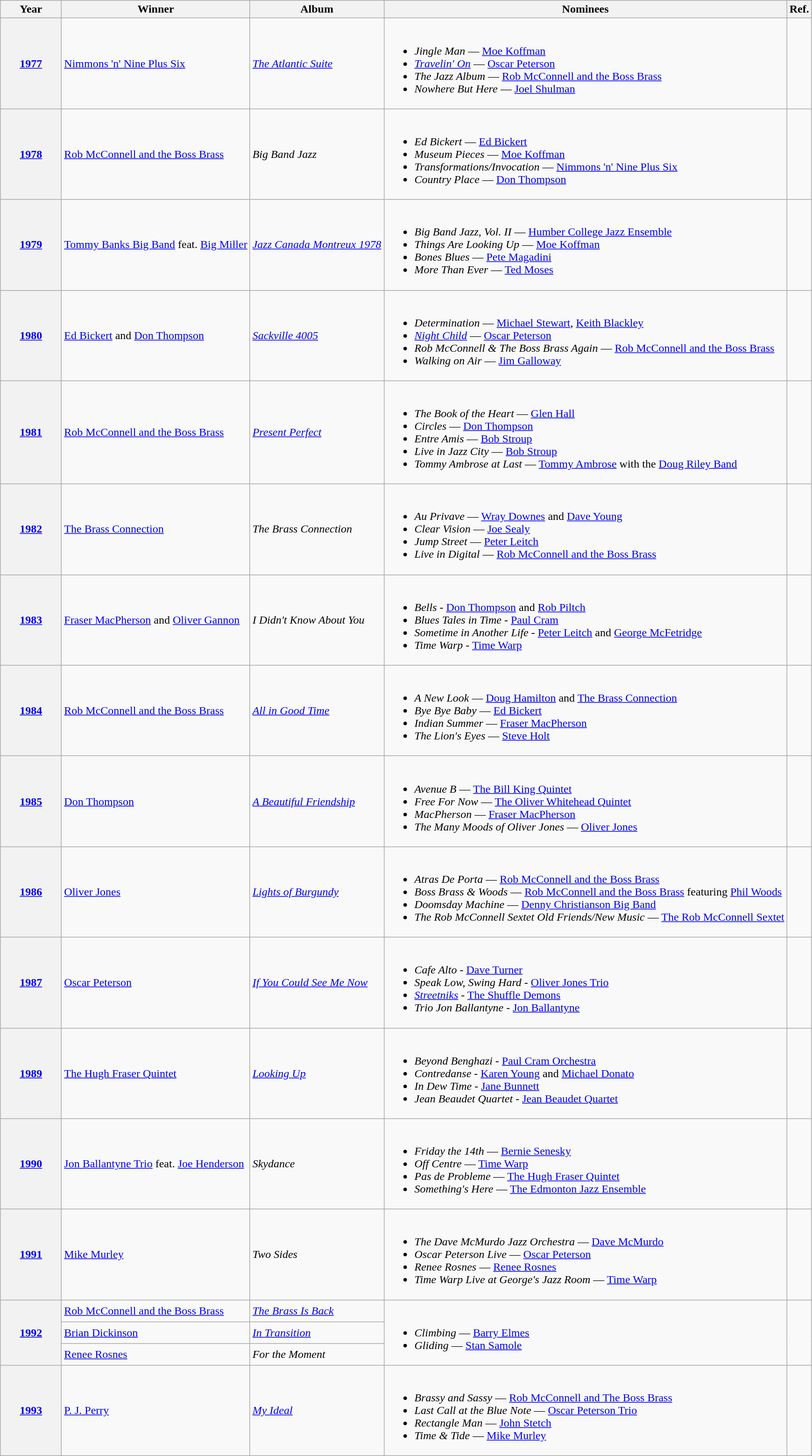<table class="wikitable sortable">
<tr>
<th scope="col" style="width:5em;">Year</th>
<th scope="col">Winner</th>
<th scope="col">Album</th>
<th scope="col" class="unsortable">Nominees</th>
<th scope="col" class="unsortable">Ref.</th>
</tr>
<tr>
<th scope="row"><a href='#'>1977</a></th>
<td><a href='#'>Nimmons 'n' Nine Plus Six</a></td>
<td><em><a href='#'>The Atlantic Suite</a></em></td>
<td><br><ul><li><em>Jingle Man</em> — <a href='#'>Moe Koffman</a></li><li><em><a href='#'>Travelin' On</a></em> — <a href='#'>Oscar Peterson</a></li><li><em>The Jazz Album</em> — <a href='#'>Rob McConnell and the Boss Brass</a></li><li><em>Nowhere But Here</em> — <a href='#'>Joel Shulman</a></li></ul></td>
<td align="center"></td>
</tr>
<tr>
<th scope="row"><a href='#'>1978</a></th>
<td><a href='#'>Rob McConnell and the Boss Brass</a></td>
<td><em>Big Band Jazz</em></td>
<td><br><ul><li><em>Ed Bickert</em> — <a href='#'>Ed Bickert</a></li><li><em>Museum Pieces</em> — <a href='#'>Moe Koffman</a></li><li><em>Transformations/Invocation</em> — <a href='#'>Nimmons 'n' Nine Plus Six</a></li><li><em>Country Place</em> — <a href='#'>Don Thompson</a></li></ul></td>
<td align="center"></td>
</tr>
<tr>
<th scope="row"><a href='#'>1979</a></th>
<td><a href='#'>Tommy Banks Big Band</a> feat. <a href='#'>Big Miller</a></td>
<td><em><a href='#'>Jazz Canada Montreux 1978</a></em></td>
<td><br><ul><li><em>Big Band Jazz, Vol. II</em> — <a href='#'>Humber College Jazz Ensemble</a></li><li><em>Things Are Looking Up</em> — <a href='#'>Moe Koffman</a></li><li><em>Bones Blues</em> — <a href='#'>Pete Magadini</a></li><li><em>More Than Ever</em> — <a href='#'>Ted Moses</a></li></ul></td>
<td align="center"></td>
</tr>
<tr>
<th scope="row"><a href='#'>1980</a></th>
<td><a href='#'>Ed Bickert</a> and <a href='#'>Don Thompson</a></td>
<td><em><a href='#'>Sackville 4005</a></em></td>
<td><br><ul><li><em>Determination</em> — <a href='#'>Michael Stewart</a>, <a href='#'>Keith Blackley</a></li><li><em><a href='#'>Night Child</a></em> — <a href='#'>Oscar Peterson</a></li><li><em>Rob McConnell & The Boss Brass Again</em> — <a href='#'>Rob McConnell and the Boss Brass</a></li><li><em>Walking on Air</em> — <a href='#'>Jim Galloway</a></li></ul></td>
<td align="center"></td>
</tr>
<tr>
<th scope="row"><a href='#'>1981</a></th>
<td><a href='#'>Rob McConnell and the Boss Brass</a></td>
<td><em><a href='#'>Present Perfect</a></em></td>
<td><br><ul><li><em>The Book of the Heart</em> — <a href='#'>Glen Hall</a></li><li><em>Circles</em> — <a href='#'>Don Thompson</a></li><li><em>Entre Amis</em> — <a href='#'>Bob Stroup</a></li><li><em>Live in Jazz City</em> — <a href='#'>Bob Stroup</a></li><li><em>Tommy Ambrose at Last</em> — <a href='#'>Tommy Ambrose</a> with the <a href='#'>Doug Riley Band</a></li></ul></td>
<td align="center"></td>
</tr>
<tr>
<th scope="row"><a href='#'>1982</a></th>
<td><a href='#'>The Brass Connection</a></td>
<td><em>The Brass Connection</em></td>
<td><br><ul><li><em>Au Privave</em> — <a href='#'>Wray Downes</a> and <a href='#'>Dave Young</a></li><li><em>Clear Vision</em> — <a href='#'>Joe Sealy</a></li><li><em>Jump Street</em> — <a href='#'>Peter Leitch</a></li><li><em>Live in Digital</em> — <a href='#'>Rob McConnell and the Boss Brass</a></li></ul></td>
<td align="center"></td>
</tr>
<tr>
<th scope="row"><a href='#'>1983</a></th>
<td><a href='#'>Fraser MacPherson</a> and <a href='#'>Oliver Gannon</a></td>
<td><em>I Didn't Know About You</em></td>
<td><br><ul><li><em>Bells</em> - <a href='#'>Don Thompson</a> and <a href='#'>Rob Piltch</a></li><li><em>Blues Tales in Time</em> - <a href='#'>Paul Cram</a></li><li><em>Sometime in Another Life</em> - <a href='#'>Peter Leitch</a> and <a href='#'>George McFetridge</a></li><li><em>Time Warp</em> - <a href='#'>Time Warp</a></li></ul></td>
<td align="center"></td>
</tr>
<tr>
<th scope="row"><a href='#'>1984</a></th>
<td><a href='#'>Rob McConnell and the Boss Brass</a></td>
<td><em><a href='#'>All in Good Time</a></em></td>
<td><br><ul><li><em>A New Look</em> — <a href='#'>Doug Hamilton</a> and <a href='#'>The Brass Connection</a></li><li><em>Bye Bye Baby</em> — <a href='#'>Ed Bickert</a></li><li><em>Indian Summer</em> — <a href='#'>Fraser MacPherson</a></li><li><em>The Lion's Eyes</em> — <a href='#'>Steve Holt</a></li></ul></td>
<td align="center"></td>
</tr>
<tr>
<th scope="row"><a href='#'>1985</a></th>
<td><a href='#'>Don Thompson</a></td>
<td><em><a href='#'>A Beautiful Friendship</a></em></td>
<td><br><ul><li><em>Avenue B</em> — <a href='#'>The Bill King Quintet</a></li><li><em>Free For Now</em> — <a href='#'>The Oliver Whitehead Quintet</a></li><li><em>MacPherson</em> — <a href='#'>Fraser MacPherson</a></li><li><em>The Many Moods of Oliver Jones</em> — <a href='#'>Oliver Jones</a></li></ul></td>
<td align="center"></td>
</tr>
<tr>
<th scope="row"><a href='#'>1986</a></th>
<td><a href='#'>Oliver Jones</a></td>
<td><em><a href='#'>Lights of Burgundy</a></em></td>
<td><br><ul><li><em>Atras De Porta</em> — <a href='#'>Rob McConnell and the Boss Brass</a></li><li><em>Boss Brass & Woods</em> — <a href='#'>Rob McConnell and the Boss Brass</a> featuring <a href='#'>Phil Woods</a></li><li><em>Doomsday Machine</em> — <a href='#'>Denny Christianson Big Band</a></li><li><em>The Rob McConnell Sextet Old Friends/New Music</em> — <a href='#'>The Rob McConnell Sextet</a></li></ul></td>
<td align="center"></td>
</tr>
<tr>
<th scope="row"><a href='#'>1987</a></th>
<td><a href='#'>Oscar Peterson</a></td>
<td><em><a href='#'>If You Could See Me Now</a></em></td>
<td><br><ul><li><em>Cafe Alto</em> - <a href='#'>Dave Turner</a></li><li><em>Speak Low, Swing Hard</em> - <a href='#'>Oliver Jones Trio</a></li><li><em><a href='#'>Streetniks</a></em> - <a href='#'>The Shuffle Demons</a></li><li><em>Trio Jon Ballantyne</em> - <a href='#'>Jon Ballantyne</a></li></ul></td>
<td align="center"></td>
</tr>
<tr>
<th scope="row"><a href='#'>1989</a></th>
<td><a href='#'>The Hugh Fraser Quintet</a></td>
<td><em><a href='#'>Looking Up</a></em></td>
<td><br><ul><li><em>Beyond Benghazi</em> - <a href='#'>Paul Cram Orchestra</a></li><li><em>Contredanse</em> - <a href='#'>Karen Young</a> and <a href='#'>Michael Donato</a></li><li><em>In Dew Time</em> - <a href='#'>Jane Bunnett</a></li><li><em>Jean Beaudet Quartet</em> - <a href='#'>Jean Beaudet Quartet</a></li></ul></td>
<td align="center"></td>
</tr>
<tr>
<th scope="row"><a href='#'>1990</a></th>
<td><a href='#'>Jon Ballantyne Trio</a> feat. <a href='#'>Joe Henderson</a></td>
<td><em>Skydance</em></td>
<td><br><ul><li><em>Friday the 14th</em> — <a href='#'>Bernie Senesky</a></li><li><em>Off Centre</em> — <a href='#'>Time Warp</a></li><li><em>Pas de Probleme</em> — <a href='#'>The Hugh Fraser Quintet</a></li><li><em>Something's Here</em> — <a href='#'>The Edmonton Jazz Ensemble</a></li></ul></td>
<td align="center"></td>
</tr>
<tr>
<th scope="row"><a href='#'>1991</a></th>
<td><a href='#'>Mike Murley</a></td>
<td><em>Two Sides</em></td>
<td><br><ul><li><em>The Dave McMurdo Jazz Orchestra</em> — <a href='#'>Dave McMurdo</a></li><li><em>Oscar Peterson Live</em> — <a href='#'>Oscar Peterson</a></li><li><em>Renee Rosnes</em> — <a href='#'>Renee Rosnes</a></li><li><em>Time Warp Live at George's Jazz Room</em> — <a href='#'>Time Warp</a></li></ul></td>
<td align="center"></td>
</tr>
<tr>
<th scope="row" rowspan=3><a href='#'>1992</a></th>
<td><a href='#'>Rob McConnell and the Boss Brass</a></td>
<td><em><a href='#'>The Brass Is Back</a></em></td>
<td rowspan=3><br><ul><li><em>Climbing</em> — <a href='#'>Barry Elmes</a></li><li><em>Gliding</em> — <a href='#'>Stan Samole</a></li></ul></td>
<td rowspan=3 align="center"></td>
</tr>
<tr>
<td><a href='#'>Brian Dickinson</a></td>
<td><em><a href='#'>In Transition</a></em></td>
</tr>
<tr>
<td><a href='#'>Renee Rosnes</a></td>
<td><em>For the Moment</em></td>
</tr>
<tr>
<th scope="row"><a href='#'>1993</a></th>
<td><a href='#'>P. J. Perry</a></td>
<td><em><a href='#'>My Ideal</a></em></td>
<td><br><ul><li><em>Brassy and Sassy</em> — <a href='#'>Rob McConnell and The Boss Brass</a></li><li><em>Last Call at the Blue Note</em> — <a href='#'>Oscar Peterson Trio</a></li><li><em>Rectangle Man</em> — <a href='#'>John Stetch</a></li><li><em>Time & Tide</em> — <a href='#'>Mike Murley</a></li></ul></td>
<td align="center"></td>
</tr>
</table>
